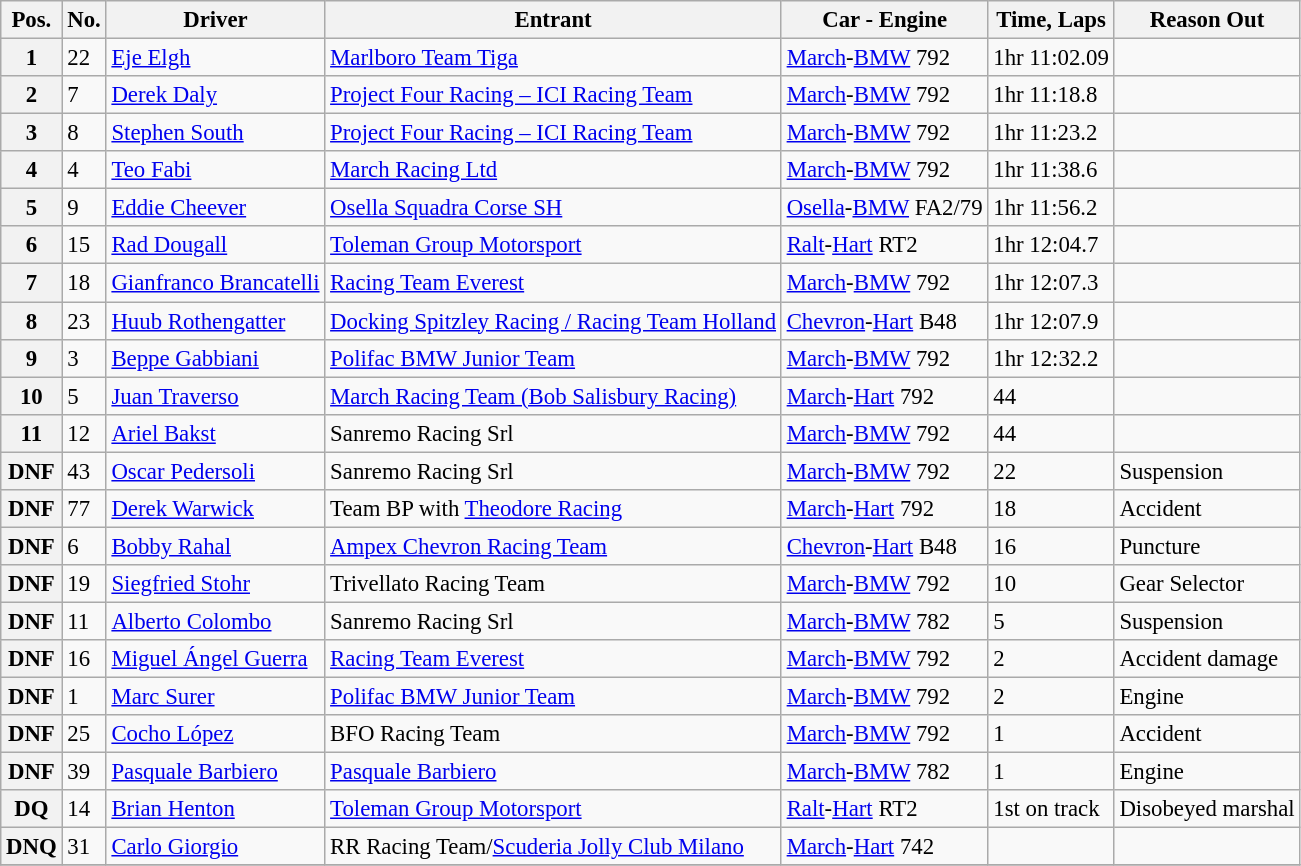<table class="wikitable" style="font-size: 95%">
<tr>
<th>Pos.</th>
<th>No.</th>
<th>Driver</th>
<th>Entrant</th>
<th>Car - Engine</th>
<th>Time, Laps</th>
<th>Reason Out</th>
</tr>
<tr>
<th>1</th>
<td>22</td>
<td> <a href='#'>Eje Elgh</a></td>
<td><a href='#'>Marlboro Team Tiga</a></td>
<td><a href='#'>March</a>-<a href='#'>BMW</a> 792</td>
<td>1hr 11:02.09</td>
<td></td>
</tr>
<tr>
<th>2</th>
<td>7</td>
<td> <a href='#'>Derek Daly</a></td>
<td><a href='#'>Project Four Racing – ICI Racing Team</a></td>
<td><a href='#'>March</a>-<a href='#'>BMW</a> 792</td>
<td>1hr 11:18.8</td>
<td></td>
</tr>
<tr>
<th>3</th>
<td>8</td>
<td> <a href='#'>Stephen South</a></td>
<td><a href='#'>Project Four Racing – ICI Racing Team</a></td>
<td><a href='#'>March</a>-<a href='#'>BMW</a> 792</td>
<td>1hr 11:23.2</td>
<td></td>
</tr>
<tr>
<th>4</th>
<td>4</td>
<td> <a href='#'>Teo Fabi</a></td>
<td><a href='#'>March Racing Ltd</a></td>
<td><a href='#'>March</a>-<a href='#'>BMW</a> 792</td>
<td>1hr 11:38.6</td>
<td></td>
</tr>
<tr>
<th>5</th>
<td>9</td>
<td> <a href='#'>Eddie Cheever</a></td>
<td><a href='#'>Osella Squadra Corse SH</a></td>
<td><a href='#'>Osella</a>-<a href='#'>BMW</a> FA2/79</td>
<td>1hr 11:56.2</td>
<td></td>
</tr>
<tr>
<th>6</th>
<td>15</td>
<td> <a href='#'>Rad Dougall</a></td>
<td><a href='#'>Toleman Group Motorsport</a></td>
<td><a href='#'>Ralt</a>-<a href='#'>Hart</a> RT2</td>
<td>1hr 12:04.7</td>
<td></td>
</tr>
<tr>
<th>7</th>
<td>18</td>
<td> <a href='#'>Gianfranco Brancatelli</a></td>
<td><a href='#'>Racing Team Everest</a></td>
<td><a href='#'>March</a>-<a href='#'>BMW</a> 792</td>
<td>1hr 12:07.3</td>
<td></td>
</tr>
<tr>
<th>8</th>
<td>23</td>
<td> <a href='#'>Huub Rothengatter</a></td>
<td><a href='#'>Docking Spitzley Racing / Racing Team Holland</a></td>
<td><a href='#'>Chevron</a>-<a href='#'>Hart</a> B48</td>
<td>1hr 12:07.9</td>
<td></td>
</tr>
<tr>
<th>9</th>
<td>3</td>
<td> <a href='#'>Beppe Gabbiani</a></td>
<td><a href='#'>Polifac BMW Junior Team</a></td>
<td><a href='#'>March</a>-<a href='#'>BMW</a> 792</td>
<td>1hr 12:32.2</td>
<td></td>
</tr>
<tr>
<th>10</th>
<td>5</td>
<td> <a href='#'>Juan Traverso</a></td>
<td><a href='#'>March Racing Team (Bob Salisbury Racing)</a></td>
<td><a href='#'>March</a>-<a href='#'>Hart</a> 792</td>
<td>44</td>
<td></td>
</tr>
<tr>
<th>11</th>
<td>12</td>
<td> <a href='#'>Ariel Bakst</a></td>
<td>Sanremo Racing Srl</td>
<td><a href='#'>March</a>-<a href='#'>BMW</a> 792</td>
<td>44</td>
<td></td>
</tr>
<tr>
<th>DNF</th>
<td>43</td>
<td> <a href='#'>Oscar Pedersoli</a></td>
<td>Sanremo Racing Srl</td>
<td><a href='#'>March</a>-<a href='#'>BMW</a> 792</td>
<td>22</td>
<td>Suspension</td>
</tr>
<tr>
<th>DNF</th>
<td>77</td>
<td> <a href='#'>Derek Warwick</a></td>
<td>Team BP with <a href='#'>Theodore Racing</a></td>
<td><a href='#'>March</a>-<a href='#'>Hart</a> 792</td>
<td>18</td>
<td>Accident</td>
</tr>
<tr>
<th>DNF</th>
<td>6</td>
<td> <a href='#'>Bobby Rahal</a></td>
<td><a href='#'>Ampex Chevron Racing Team</a></td>
<td><a href='#'>Chevron</a>-<a href='#'>Hart</a> B48</td>
<td>16</td>
<td>Puncture</td>
</tr>
<tr>
<th>DNF</th>
<td>19</td>
<td> <a href='#'>Siegfried Stohr</a></td>
<td>Trivellato Racing Team</td>
<td><a href='#'>March</a>-<a href='#'>BMW</a> 792</td>
<td>10</td>
<td>Gear Selector</td>
</tr>
<tr>
<th>DNF</th>
<td>11</td>
<td> <a href='#'>Alberto Colombo</a></td>
<td>Sanremo Racing Srl</td>
<td><a href='#'>March</a>-<a href='#'>BMW</a> 782</td>
<td>5</td>
<td>Suspension</td>
</tr>
<tr>
<th>DNF</th>
<td>16</td>
<td> <a href='#'>Miguel Ángel Guerra</a></td>
<td><a href='#'>Racing Team Everest</a></td>
<td><a href='#'>March</a>-<a href='#'>BMW</a> 792</td>
<td>2</td>
<td>Accident damage</td>
</tr>
<tr>
<th>DNF</th>
<td>1</td>
<td> <a href='#'>Marc Surer</a></td>
<td><a href='#'>Polifac BMW Junior Team</a></td>
<td><a href='#'>March</a>-<a href='#'>BMW</a> 792</td>
<td>2</td>
<td>Engine</td>
</tr>
<tr>
<th>DNF</th>
<td>25</td>
<td> <a href='#'>Cocho López</a></td>
<td>BFO Racing Team</td>
<td><a href='#'>March</a>-<a href='#'>BMW</a> 792</td>
<td>1</td>
<td>Accident</td>
</tr>
<tr>
<th>DNF</th>
<td>39</td>
<td> <a href='#'>Pasquale Barbiero</a></td>
<td><a href='#'>Pasquale Barbiero</a></td>
<td><a href='#'>March</a>-<a href='#'>BMW</a> 782</td>
<td>1</td>
<td>Engine</td>
</tr>
<tr>
<th>DQ</th>
<td>14</td>
<td> <a href='#'>Brian Henton</a></td>
<td><a href='#'>Toleman Group Motorsport</a></td>
<td><a href='#'>Ralt</a>-<a href='#'>Hart</a> RT2</td>
<td>1st on track</td>
<td>Disobeyed marshal</td>
</tr>
<tr>
<th>DNQ</th>
<td>31</td>
<td> <a href='#'>Carlo Giorgio</a></td>
<td>RR Racing Team/<a href='#'>Scuderia Jolly Club Milano</a></td>
<td><a href='#'>March</a>-<a href='#'>Hart</a> 742</td>
<td></td>
<td></td>
</tr>
<tr>
</tr>
</table>
